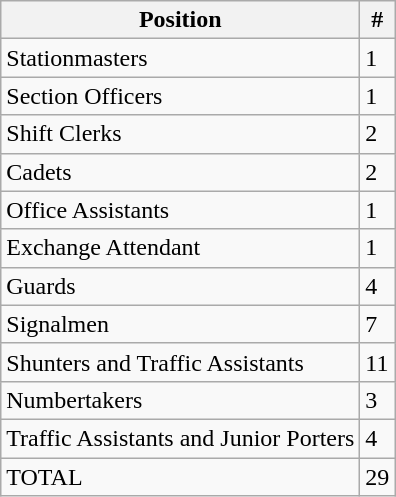<table class="wikitable sortable" border="1">
<tr>
<th>Position</th>
<th>#</th>
</tr>
<tr>
<td>Stationmasters</td>
<td>1</td>
</tr>
<tr>
<td>Section Officers</td>
<td>1</td>
</tr>
<tr>
<td>Shift Clerks</td>
<td>2</td>
</tr>
<tr>
<td>Cadets</td>
<td>2</td>
</tr>
<tr>
<td>Office Assistants</td>
<td>1</td>
</tr>
<tr>
<td>Exchange Attendant</td>
<td>1</td>
</tr>
<tr>
<td>Guards</td>
<td>4</td>
</tr>
<tr>
<td>Signalmen</td>
<td>7</td>
</tr>
<tr>
<td>Shunters and Traffic Assistants</td>
<td>11</td>
</tr>
<tr>
<td>Numbertakers</td>
<td>3</td>
</tr>
<tr>
<td>Traffic Assistants and Junior Porters</td>
<td>4</td>
</tr>
<tr class=sortbottom>
<td>TOTAL</td>
<td>29</td>
</tr>
</table>
